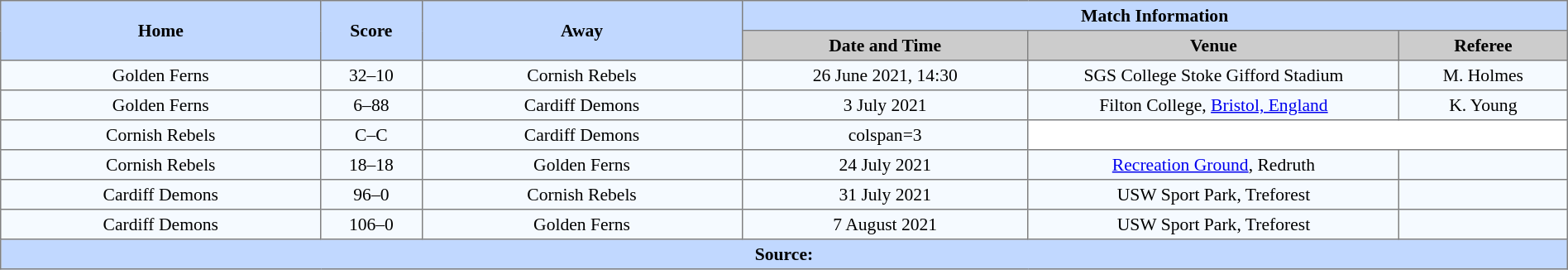<table border=1 style="border-collapse:collapse; font-size:90%; text-align:center;" cellpadding=3 cellspacing=0 width=100%>
<tr style="background:#C1D8ff;">
<th scope="col" rowspan=2 width=19%>Home</th>
<th scope="col" rowspan=2 width=6%>Score</th>
<th scope="col" rowspan=2 width=19%>Away</th>
<th colspan=3>Match Information</th>
</tr>
<tr style="background:#CCCCCC;">
<th scope="col" width=17%>Date and Time</th>
<th scope="col" width=22%>Venue</th>
<th scope="col" width=10%>Referee</th>
</tr>
<tr style="background:#F5FAFF;">
<td>Golden Ferns</td>
<td>32–10</td>
<td>Cornish Rebels</td>
<td>26 June 2021, 14:30</td>
<td>SGS College Stoke Gifford Stadium</td>
<td>M. Holmes</td>
</tr>
<tr style="background:#F5FAFF;">
<td>Golden Ferns</td>
<td>6–88</td>
<td>Cardiff Demons</td>
<td>3 July 2021</td>
<td>Filton College, <a href='#'>Bristol, England</a></td>
<td>K. Young</td>
</tr>
<tr style="background:#F5FAFF;">
<td>Cornish Rebels</td>
<td>C–C</td>
<td>Cardiff Demons</td>
<td>colspan=3</td>
</tr>
<tr style="background:#F5FAFF;">
<td>Cornish Rebels</td>
<td>18–18</td>
<td>Golden Ferns</td>
<td>24 July 2021</td>
<td><a href='#'>Recreation Ground</a>, Redruth</td>
<td></td>
</tr>
<tr style="background:#F5FAFF;">
<td>Cardiff Demons</td>
<td>96–0</td>
<td>Cornish Rebels</td>
<td>31 July 2021</td>
<td>USW Sport Park, Treforest</td>
<td></td>
</tr>
<tr style="background:#F5FAFF;">
<td>Cardiff Demons</td>
<td>106–0</td>
<td>Golden Ferns</td>
<td>7 August 2021</td>
<td>USW Sport Park, Treforest</td>
<td></td>
</tr>
<tr style="background:#c1d8ff;">
<th colspan=7>Source:</th>
</tr>
</table>
